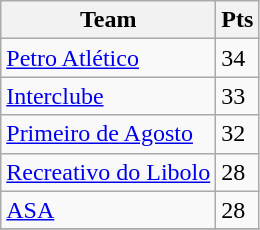<table class="wikitable">
<tr>
<th>Team</th>
<th>Pts</th>
</tr>
<tr>
<td><a href='#'>Petro Atlético</a></td>
<td>34</td>
</tr>
<tr>
<td><a href='#'>Interclube</a></td>
<td>33</td>
</tr>
<tr>
<td><a href='#'>Primeiro de Agosto</a></td>
<td>32</td>
</tr>
<tr>
<td><a href='#'>Recreativo do Libolo</a></td>
<td>28</td>
</tr>
<tr>
<td><a href='#'>ASA</a></td>
<td>28</td>
</tr>
<tr>
</tr>
</table>
